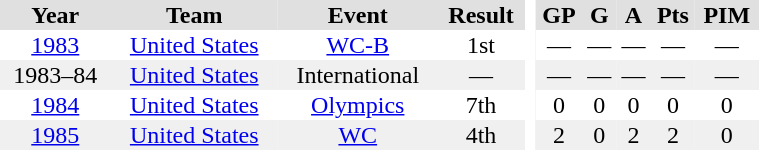<table border="0" cellpadding="1" cellspacing="0" style="text-align:center; width:40%">
<tr ALIGN="centre" bgcolor="#e0e0e0">
<th>Year</th>
<th>Team</th>
<th>Event</th>
<th>Result</th>
<th rowspan="99" bgcolor="#ffffff"> </th>
<th>GP</th>
<th>G</th>
<th>A</th>
<th>Pts</th>
<th>PIM</th>
</tr>
<tr>
<td><a href='#'>1983</a></td>
<td><a href='#'>United States</a></td>
<td><a href='#'>WC-B</a></td>
<td>1st</td>
<td>—</td>
<td>—</td>
<td>—</td>
<td>—</td>
<td>—</td>
</tr>
<tr bgcolor="f0f0f0">
<td>1983–84</td>
<td><a href='#'>United States</a></td>
<td>International</td>
<td>—</td>
<td>—</td>
<td>—</td>
<td>—</td>
<td>—</td>
<td>—</td>
</tr>
<tr>
<td><a href='#'>1984</a></td>
<td><a href='#'>United States</a></td>
<td><a href='#'>Olympics</a></td>
<td>7th</td>
<td>0</td>
<td>0</td>
<td>0</td>
<td>0</td>
<td>0</td>
</tr>
<tr bgcolor="f0f0f0">
<td><a href='#'>1985</a></td>
<td><a href='#'>United States</a></td>
<td><a href='#'>WC</a></td>
<td>4th</td>
<td>2</td>
<td>0</td>
<td>2</td>
<td>2</td>
<td>0</td>
</tr>
</table>
